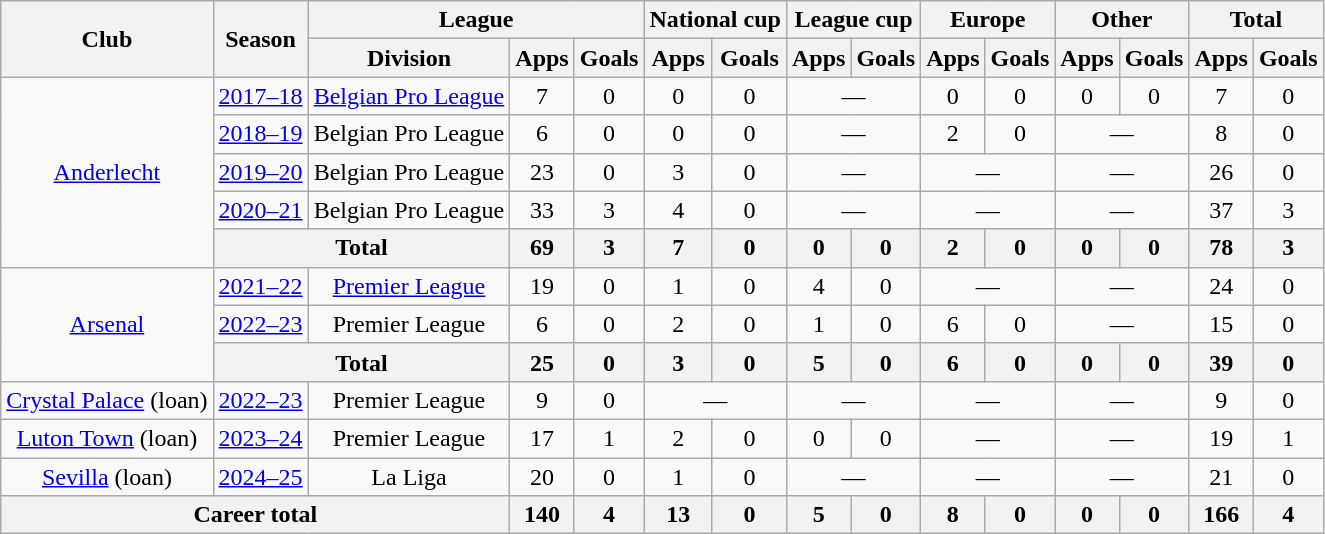<table class="wikitable" style="text-align:center">
<tr>
<th rowspan="2">Club</th>
<th rowspan="2">Season</th>
<th colspan="3">League</th>
<th colspan="2">National cup</th>
<th colspan="2">League cup</th>
<th colspan="2">Europe</th>
<th colspan="2">Other</th>
<th colspan="2">Total</th>
</tr>
<tr>
<th>Division</th>
<th>Apps</th>
<th>Goals</th>
<th>Apps</th>
<th>Goals</th>
<th>Apps</th>
<th>Goals</th>
<th>Apps</th>
<th>Goals</th>
<th>Apps</th>
<th>Goals</th>
<th>Apps</th>
<th>Goals</th>
</tr>
<tr>
<td rowspan="5"><a href='#'>Anderlecht</a></td>
<td><a href='#'>2017–18</a></td>
<td><a href='#'>Belgian Pro League</a></td>
<td>7</td>
<td>0</td>
<td>0</td>
<td>0</td>
<td colspan="2">—</td>
<td>0</td>
<td>0</td>
<td>0</td>
<td>0</td>
<td>7</td>
<td>0</td>
</tr>
<tr>
<td><a href='#'>2018–19</a></td>
<td>Belgian Pro League</td>
<td>6</td>
<td>0</td>
<td>0</td>
<td>0</td>
<td colspan="2">—</td>
<td>2</td>
<td>0</td>
<td colspan="2">—</td>
<td>8</td>
<td>0</td>
</tr>
<tr>
<td><a href='#'>2019–20</a></td>
<td>Belgian Pro League</td>
<td>23</td>
<td>0</td>
<td>3</td>
<td>0</td>
<td colspan="2">—</td>
<td colspan="2">—</td>
<td colspan="2">—</td>
<td>26</td>
<td>0</td>
</tr>
<tr>
<td><a href='#'>2020–21</a></td>
<td>Belgian Pro League</td>
<td>33</td>
<td>3</td>
<td>4</td>
<td>0</td>
<td colspan="2">—</td>
<td colspan="2">—</td>
<td colspan="2">—</td>
<td>37</td>
<td>3</td>
</tr>
<tr>
<th colspan="2">Total</th>
<th>69</th>
<th>3</th>
<th>7</th>
<th>0</th>
<th>0</th>
<th>0</th>
<th>2</th>
<th>0</th>
<th>0</th>
<th>0</th>
<th>78</th>
<th>3</th>
</tr>
<tr>
<td rowspan="3"><a href='#'>Arsenal</a></td>
<td><a href='#'>2021–22</a></td>
<td><a href='#'>Premier League</a></td>
<td>19</td>
<td>0</td>
<td>1</td>
<td>0</td>
<td>4</td>
<td>0</td>
<td colspan="2">—</td>
<td colspan="2">—</td>
<td>24</td>
<td>0</td>
</tr>
<tr>
<td><a href='#'>2022–23</a></td>
<td>Premier League</td>
<td>6</td>
<td>0</td>
<td>2</td>
<td>0</td>
<td>1</td>
<td>0</td>
<td>6</td>
<td>0</td>
<td colspan="2">—</td>
<td>15</td>
<td>0</td>
</tr>
<tr>
<th colspan="2">Total</th>
<th>25</th>
<th>0</th>
<th>3</th>
<th>0</th>
<th>5</th>
<th>0</th>
<th>6</th>
<th>0</th>
<th>0</th>
<th>0</th>
<th>39</th>
<th>0</th>
</tr>
<tr>
<td><a href='#'>Crystal Palace</a> (loan)</td>
<td><a href='#'>2022–23</a></td>
<td>Premier League</td>
<td>9</td>
<td>0</td>
<td colspan="2">—</td>
<td colspan="2">—</td>
<td colspan="2">—</td>
<td colspan="2">—</td>
<td>9</td>
<td>0</td>
</tr>
<tr>
<td><a href='#'>Luton Town</a> (loan)</td>
<td><a href='#'>2023–24</a></td>
<td>Premier League</td>
<td>17</td>
<td>1</td>
<td>2</td>
<td>0</td>
<td>0</td>
<td>0</td>
<td colspan="2">—</td>
<td colspan="2">—</td>
<td>19</td>
<td>1</td>
</tr>
<tr>
<td><a href='#'>Sevilla</a> (loan)</td>
<td><a href='#'>2024–25</a></td>
<td>La Liga</td>
<td>20</td>
<td>0</td>
<td>1</td>
<td>0</td>
<td colspan="2">—</td>
<td colspan="2">—</td>
<td colspan="2">—</td>
<td>21</td>
<td>0</td>
</tr>
<tr>
<th colspan="3">Career total</th>
<th>140</th>
<th>4</th>
<th>13</th>
<th>0</th>
<th>5</th>
<th>0</th>
<th>8</th>
<th>0</th>
<th>0</th>
<th>0</th>
<th>166</th>
<th>4</th>
</tr>
</table>
